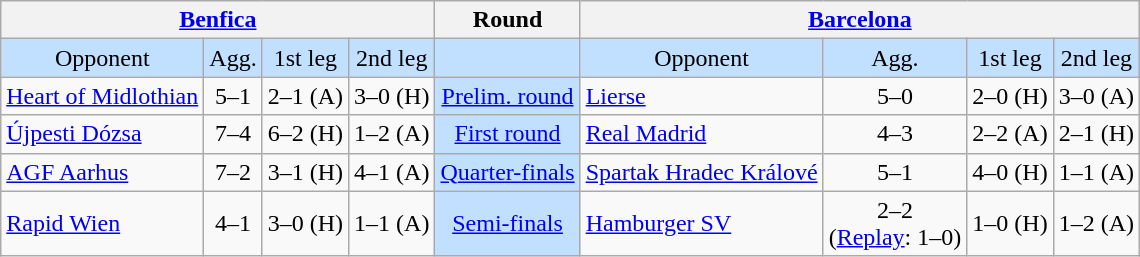<table class="wikitable" style="text-align:center">
<tr>
<th colspan=4> <a href='#'>Benfica</a></th>
<th>Round</th>
<th colspan=4> <a href='#'>Barcelona</a></th>
</tr>
<tr style="background:#c1e0ff">
<td>Opponent</td>
<td>Agg.</td>
<td>1st leg</td>
<td>2nd leg</td>
<td></td>
<td>Opponent</td>
<td>Agg.</td>
<td>1st leg</td>
<td>2nd leg</td>
</tr>
<tr>
<td align=left> <a href='#'>Heart of Midlothian</a></td>
<td>5–1</td>
<td>2–1 (A)</td>
<td>3–0 (H)</td>
<td style="background:#c1e0ff;"><a href='#'>Prelim. round</a></td>
<td align=left> <a href='#'>Lierse</a></td>
<td>5–0</td>
<td>2–0 (H)</td>
<td>3–0 (A)</td>
</tr>
<tr>
<td align=left> <a href='#'>Újpesti Dózsa</a></td>
<td>7–4</td>
<td>6–2 (H)</td>
<td>1–2 (A)</td>
<td style="background:#c1e0ff;"><a href='#'>First round</a></td>
<td align=left> <a href='#'>Real Madrid</a></td>
<td>4–3</td>
<td>2–2 (A)</td>
<td>2–1 (H)</td>
</tr>
<tr>
<td align=left> <a href='#'>AGF Aarhus</a></td>
<td>7–2</td>
<td>3–1 (H)</td>
<td>4–1 (A)</td>
<td style="background:#c1e0ff;"><a href='#'>Quarter-finals</a></td>
<td align=left> <a href='#'>Spartak Hradec Králové</a></td>
<td>5–1</td>
<td>4–0 (H)</td>
<td>1–1 (A)</td>
</tr>
<tr>
<td align=left> <a href='#'>Rapid Wien</a></td>
<td>4–1</td>
<td>3–0 (H)</td>
<td>1–1 (A)</td>
<td style="background:#c1e0ff;"><a href='#'>Semi-finals</a></td>
<td align=left> <a href='#'>Hamburger SV</a></td>
<td>2–2<br>(<a href='#'>Replay</a>: 1–0)</td>
<td>1–0 (H)</td>
<td>1–2 (A)</td>
</tr>
</table>
